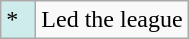<table class="wikitable">
<tr>
<td style="background:#cfecec; width:1em">*</td>
<td>Led the league</td>
</tr>
</table>
